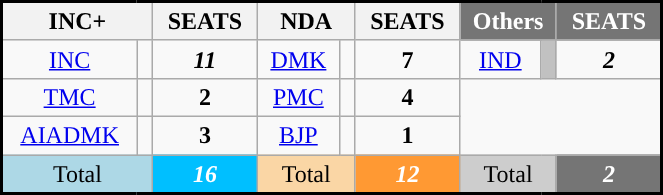<table class="wikitable" width="35%" cellpadding="2" cellspacing="0" border="1" style="text-align:center; border: 2px #000000 solid; font-size: x-big">
<tr>
<th colspan="2" style="background:">INC+</th>
<th style="background:">SEATS</th>
<th colspan="2" style="background:">NDA</th>
<th style="background:">SEATS</th>
<th colspan="2" style="background:#757575; color:white;">Others</th>
<th style="background:#757575; color:white;">SEATS</th>
</tr>
<tr>
<td><a href='#'>INC</a></td>
<td width="3px" style="background-color: "></td>
<td><strong><em>11</em></strong></td>
<td><a href='#'>DMK</a></td>
<td width="3px" style="background-color: "></td>
<td><strong>7</strong></td>
<td><a href='#'>IND</a></td>
<td width="3px" style="background-color: #C1C1C1"></td>
<td><strong><em>2</em></strong></td>
</tr>
<tr>
<td><a href='#'>TMC</a></td>
<td width="3px" style="background-color: "></td>
<td><strong>2</strong></td>
<td><a href='#'>PMC</a></td>
<td width="3px" style="background-color: "></td>
<td><strong>4</strong></td>
</tr>
<tr>
<td><a href='#'>AIADMK</a></td>
<td width="3px" style="background-color: "></td>
<td><strong>3</strong></td>
<td><a href='#'>BJP</a></td>
<td width="3px" style="background-color: "></td>
<td><strong>1</strong></td>
</tr>
<tr>
<td colspan="2" style="background:#ADD8E6">Total</td>
<td style="background:#00BFFF; color:white;"><strong><em>16</em></strong></td>
<td colspan="2" style="background:#FAD6A5;">Total</td>
<td style="background:#FF9933 ; color:white;"><strong><em>12</em></strong></td>
<td colspan="2" style="background:#CDCDCD">Total</td>
<td style="background:#757575; color:white;"><strong><em>2</em></strong></td>
</tr>
</table>
